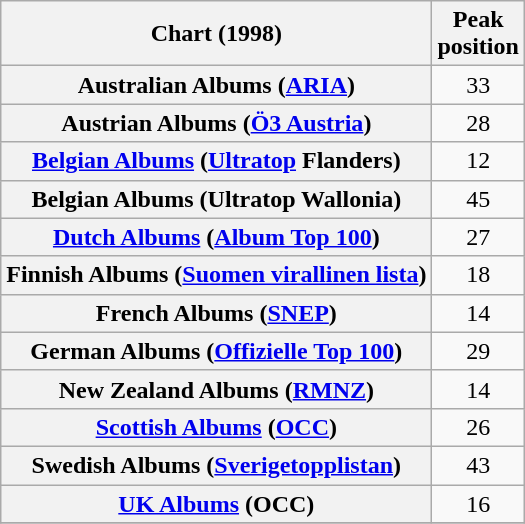<table class="wikitable sortable plainrowheaders" style="text-align:center;">
<tr>
<th scope="col">Chart (1998)</th>
<th scope="col">Peak<br>position</th>
</tr>
<tr>
<th scope="row">Australian Albums (<a href='#'>ARIA</a>)</th>
<td align="center">33</td>
</tr>
<tr>
<th scope="row">Austrian Albums (<a href='#'>Ö3 Austria</a>)</th>
<td align="center">28</td>
</tr>
<tr>
<th scope="row"><a href='#'>Belgian Albums</a> (<a href='#'>Ultratop</a> Flanders)</th>
<td align="center">12</td>
</tr>
<tr>
<th scope="row">Belgian Albums (Ultratop Wallonia)</th>
<td align="center">45</td>
</tr>
<tr>
<th scope="row"><a href='#'>Dutch Albums</a> (<a href='#'>Album Top 100</a>)</th>
<td align="center">27</td>
</tr>
<tr>
<th scope="row">Finnish Albums (<a href='#'>Suomen virallinen lista</a>)</th>
<td align="center">18</td>
</tr>
<tr>
<th scope="row">French Albums (<a href='#'>SNEP</a>)</th>
<td align="center">14</td>
</tr>
<tr>
<th scope="row">German Albums (<a href='#'>Offizielle Top 100</a>)</th>
<td align="center">29</td>
</tr>
<tr>
<th scope="row">New Zealand Albums (<a href='#'>RMNZ</a>)</th>
<td align="center">14</td>
</tr>
<tr>
<th scope="row"><a href='#'>Scottish Albums</a> (<a href='#'>OCC</a>)</th>
<td align="center">26</td>
</tr>
<tr>
<th scope="row">Swedish Albums (<a href='#'>Sverigetopplistan</a>)</th>
<td align="center">43</td>
</tr>
<tr>
<th scope="row"><a href='#'>UK Albums</a> (OCC)</th>
<td align="center">16</td>
</tr>
<tr>
</tr>
</table>
